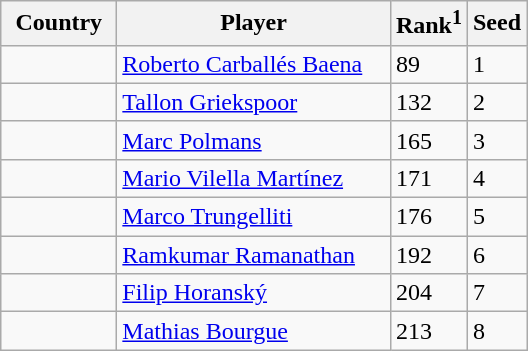<table class="sortable wikitable">
<tr>
<th width="70">Country</th>
<th width="175">Player</th>
<th>Rank<sup>1</sup></th>
<th>Seed</th>
</tr>
<tr>
<td></td>
<td><a href='#'>Roberto Carballés Baena</a></td>
<td>89</td>
<td>1</td>
</tr>
<tr>
<td></td>
<td><a href='#'>Tallon Griekspoor</a></td>
<td>132</td>
<td>2</td>
</tr>
<tr>
<td></td>
<td><a href='#'>Marc Polmans</a></td>
<td>165</td>
<td>3</td>
</tr>
<tr>
<td></td>
<td><a href='#'>Mario Vilella Martínez</a></td>
<td>171</td>
<td>4</td>
</tr>
<tr>
<td></td>
<td><a href='#'>Marco Trungelliti</a></td>
<td>176</td>
<td>5</td>
</tr>
<tr>
<td></td>
<td><a href='#'>Ramkumar Ramanathan</a></td>
<td>192</td>
<td>6</td>
</tr>
<tr>
<td></td>
<td><a href='#'>Filip Horanský</a></td>
<td>204</td>
<td>7</td>
</tr>
<tr>
<td></td>
<td><a href='#'>Mathias Bourgue</a></td>
<td>213</td>
<td>8</td>
</tr>
</table>
